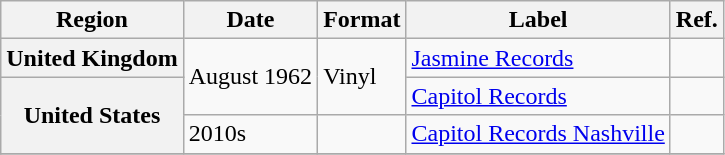<table class="wikitable plainrowheaders">
<tr>
<th scope="col">Region</th>
<th scope="col">Date</th>
<th scope="col">Format</th>
<th scope="col">Label</th>
<th scope="col">Ref.</th>
</tr>
<tr>
<th scope="row">United Kingdom</th>
<td rowspan="2">August 1962</td>
<td rowspan="2">Vinyl</td>
<td><a href='#'>Jasmine Records</a></td>
<td></td>
</tr>
<tr>
<th scope="row" rowspan="2">United States</th>
<td><a href='#'>Capitol Records</a></td>
<td></td>
</tr>
<tr>
<td>2010s</td>
<td></td>
<td><a href='#'>Capitol Records Nashville</a></td>
<td></td>
</tr>
<tr>
</tr>
</table>
